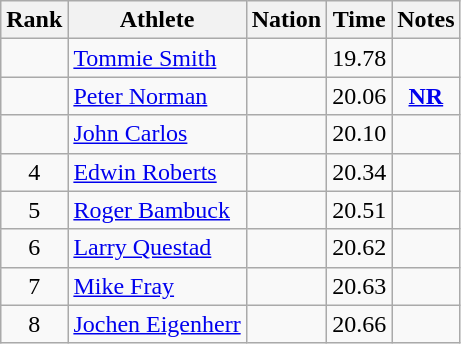<table class="wikitable sortable" style="text-align:center">
<tr>
<th>Rank</th>
<th>Athlete</th>
<th>Nation</th>
<th>Time</th>
<th>Notes</th>
</tr>
<tr>
<td></td>
<td align=left><a href='#'>Tommie Smith</a></td>
<td align=left></td>
<td>19.78</td>
<td></td>
</tr>
<tr>
<td></td>
<td align=left><a href='#'>Peter Norman</a></td>
<td align=left></td>
<td>20.06</td>
<td><strong><a href='#'>NR</a></strong></td>
</tr>
<tr>
<td></td>
<td align=left><a href='#'>John Carlos</a></td>
<td align=left></td>
<td>20.10</td>
<td></td>
</tr>
<tr>
<td>4</td>
<td align=left><a href='#'>Edwin Roberts</a></td>
<td align=left></td>
<td>20.34</td>
<td></td>
</tr>
<tr>
<td>5</td>
<td align=left><a href='#'>Roger Bambuck</a></td>
<td align=left></td>
<td>20.51</td>
<td></td>
</tr>
<tr>
<td>6</td>
<td align=left><a href='#'>Larry Questad</a></td>
<td align=left></td>
<td>20.62</td>
<td></td>
</tr>
<tr>
<td>7</td>
<td align=left><a href='#'>Mike Fray</a></td>
<td align=left></td>
<td>20.63</td>
<td></td>
</tr>
<tr>
<td>8</td>
<td align=left><a href='#'>Jochen Eigenherr</a></td>
<td align=left></td>
<td>20.66</td>
<td></td>
</tr>
</table>
